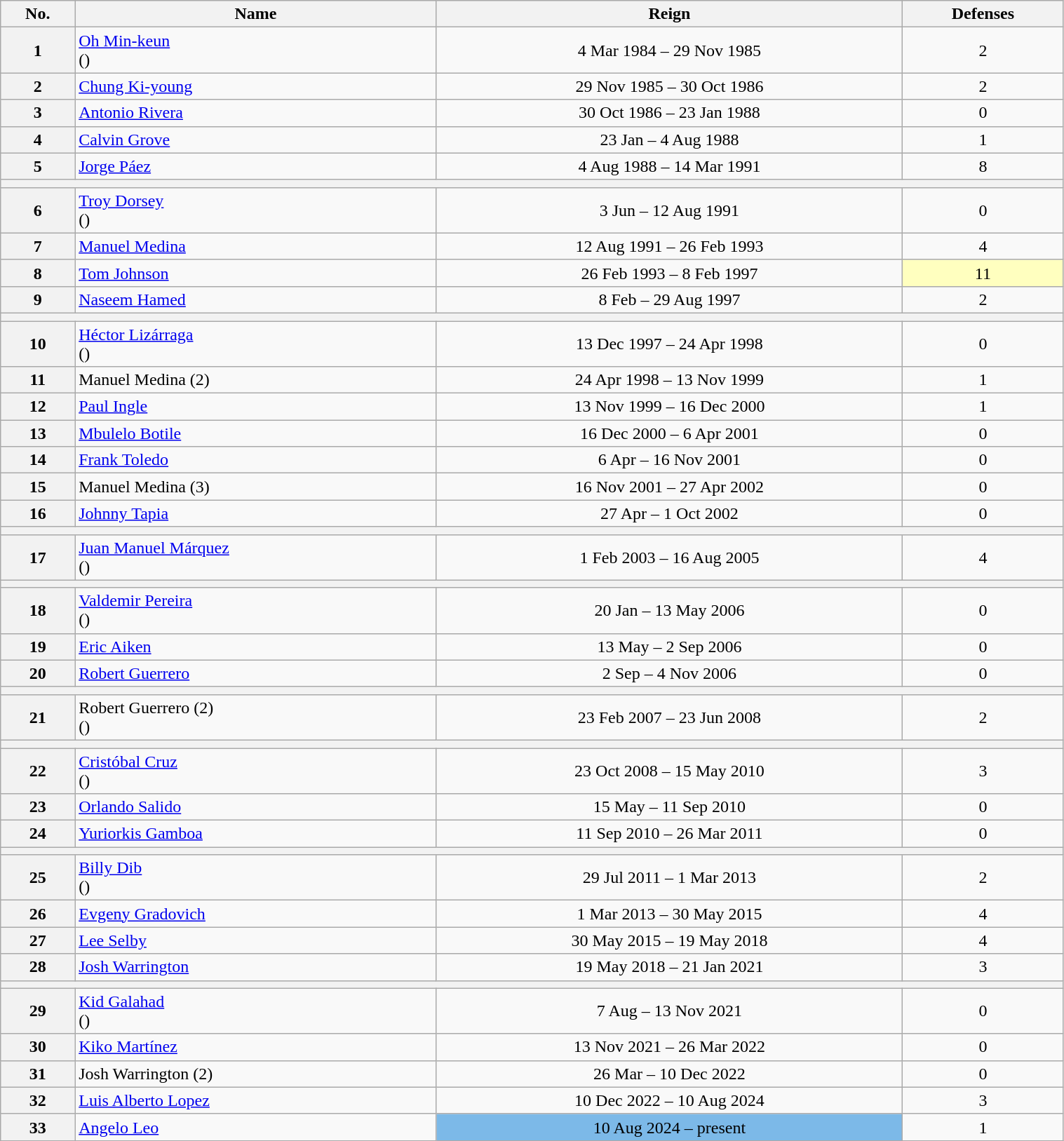<table class="wikitable sortable" style="width:80%;">
<tr>
<th>No.</th>
<th>Name</th>
<th>Reign</th>
<th>Defenses</th>
</tr>
<tr align=center>
<th>1</th>
<td align=left><a href='#'>Oh Min-keun</a><br>()</td>
<td>4 Mar 1984 – 29 Nov 1985</td>
<td>2</td>
</tr>
<tr align=center>
<th>2</th>
<td align=left><a href='#'>Chung Ki-young</a></td>
<td>29 Nov 1985 – 30 Oct 1986</td>
<td>2</td>
</tr>
<tr align=center>
<th>3</th>
<td align=left><a href='#'>Antonio Rivera</a></td>
<td>30 Oct 1986 – 23 Jan 1988</td>
<td>0</td>
</tr>
<tr align=center>
<th>4</th>
<td align=left><a href='#'>Calvin Grove</a></td>
<td>23 Jan – 4 Aug 1988</td>
<td>1</td>
</tr>
<tr align=center>
<th>5</th>
<td align=left><a href='#'>Jorge Páez</a></td>
<td>4 Aug 1988 – 14 Mar 1991</td>
<td>8</td>
</tr>
<tr align=center>
<th colspan=4></th>
</tr>
<tr align=center>
<th>6</th>
<td align=left><a href='#'>Troy Dorsey</a><br>()</td>
<td>3 Jun – 12 Aug 1991</td>
<td>0</td>
</tr>
<tr align=center>
<th>7</th>
<td align=left><a href='#'>Manuel Medina</a></td>
<td>12 Aug 1991 – 26 Feb 1993</td>
<td>4</td>
</tr>
<tr align=center>
<th>8</th>
<td align=left><a href='#'>Tom Johnson</a></td>
<td>26 Feb 1993 – 8 Feb 1997</td>
<td style="background:#ffffbf;">11</td>
</tr>
<tr align=center>
<th>9</th>
<td align=left><a href='#'>Naseem Hamed</a></td>
<td>8 Feb – 29 Aug 1997</td>
<td>2</td>
</tr>
<tr align=center>
<th colspan=4></th>
</tr>
<tr align=center>
<th>10</th>
<td align=left><a href='#'>Héctor Lizárraga</a><br>()</td>
<td>13 Dec 1997 – 24 Apr 1998</td>
<td>0</td>
</tr>
<tr align=center>
<th>11</th>
<td align=left>Manuel Medina (2)</td>
<td>24 Apr 1998 – 13 Nov 1999</td>
<td>1</td>
</tr>
<tr align=center>
<th>12</th>
<td align=left><a href='#'>Paul Ingle</a></td>
<td>13 Nov 1999 – 16 Dec 2000</td>
<td>1</td>
</tr>
<tr align=center>
<th>13</th>
<td align=left><a href='#'>Mbulelo Botile</a></td>
<td>16 Dec 2000 – 6 Apr 2001</td>
<td>0</td>
</tr>
<tr align=center>
<th>14</th>
<td align=left><a href='#'>Frank Toledo</a></td>
<td>6 Apr – 16 Nov 2001</td>
<td>0</td>
</tr>
<tr align=center>
<th>15</th>
<td align=left>Manuel Medina (3)</td>
<td>16 Nov 2001 – 27 Apr 2002</td>
<td>0</td>
</tr>
<tr align=center>
<th>16</th>
<td align=left><a href='#'>Johnny Tapia</a></td>
<td>27 Apr – 1 Oct 2002</td>
<td>0</td>
</tr>
<tr align=center>
<th colspan=4></th>
</tr>
<tr align=center>
<th>17</th>
<td align=left><a href='#'>Juan Manuel Márquez</a><br>()</td>
<td>1 Feb 2003 – 16 Aug 2005</td>
<td>4</td>
</tr>
<tr align=center>
<th colspan=4></th>
</tr>
<tr align=center>
<th>18</th>
<td align=left><a href='#'>Valdemir Pereira</a><br>()</td>
<td>20 Jan – 13 May 2006</td>
<td>0</td>
</tr>
<tr align=center>
<th>19</th>
<td align=left><a href='#'>Eric Aiken</a></td>
<td>13 May – 2 Sep 2006</td>
<td>0</td>
</tr>
<tr align=center>
<th>20</th>
<td align=left><a href='#'>Robert Guerrero</a></td>
<td>2 Sep – 4 Nov 2006</td>
<td>0</td>
</tr>
<tr align=center>
<th colspan=4></th>
</tr>
<tr align=center>
<th>21</th>
<td align=left>Robert Guerrero (2)<br>()</td>
<td>23 Feb 2007 – 23 Jun 2008</td>
<td>2</td>
</tr>
<tr align=center>
<th colspan=4></th>
</tr>
<tr align=center>
<th>22</th>
<td align=left><a href='#'>Cristóbal Cruz</a><br>()</td>
<td>23 Oct 2008 – 15 May 2010</td>
<td>3</td>
</tr>
<tr align=center>
<th>23</th>
<td align=left><a href='#'>Orlando Salido</a></td>
<td>15 May – 11 Sep 2010</td>
<td>0</td>
</tr>
<tr align=center>
<th>24</th>
<td align=left><a href='#'>Yuriorkis Gamboa</a></td>
<td>11 Sep 2010 – 26 Mar 2011</td>
<td>0</td>
</tr>
<tr align=center>
<th colspan=4></th>
</tr>
<tr align=center>
<th>25</th>
<td align=left><a href='#'>Billy Dib</a><br>()</td>
<td>29 Jul 2011 – 1 Mar 2013</td>
<td>2</td>
</tr>
<tr align=center>
<th>26</th>
<td align=left><a href='#'>Evgeny Gradovich</a></td>
<td>1 Mar 2013 – 30 May 2015</td>
<td>4</td>
</tr>
<tr align=center>
<th>27</th>
<td align=left><a href='#'>Lee Selby</a></td>
<td>30 May 2015 – 19 May 2018</td>
<td>4</td>
</tr>
<tr align=center>
<th>28</th>
<td align=left><a href='#'>Josh Warrington</a></td>
<td>19 May 2018 – 21 Jan 2021</td>
<td>3</td>
</tr>
<tr align=center>
<th colspan=4></th>
</tr>
<tr align=center>
<th>29</th>
<td align=left><a href='#'>Kid Galahad</a><br>()</td>
<td>7 Aug – 13 Nov 2021</td>
<td>0</td>
</tr>
<tr align=center>
<th>30</th>
<td align=left><a href='#'>Kiko Martínez</a></td>
<td>13 Nov 2021 – 26 Mar 2022</td>
<td>0</td>
</tr>
<tr align=center>
<th>31</th>
<td align=left>Josh Warrington (2)</td>
<td>26 Mar – 10 Dec 2022</td>
<td>0</td>
</tr>
<tr align=center>
<th>32</th>
<td align=left><a href='#'>Luis Alberto Lopez</a></td>
<td>10 Dec 2022 – 10 Aug 2024</td>
<td>3</td>
</tr>
<tr align=center>
<th>33</th>
<td align=left><a href='#'>Angelo Leo</a></td>
<td style="background:#7CB9E8;">10 Aug 2024 – present</td>
<td>1</td>
</tr>
</table>
